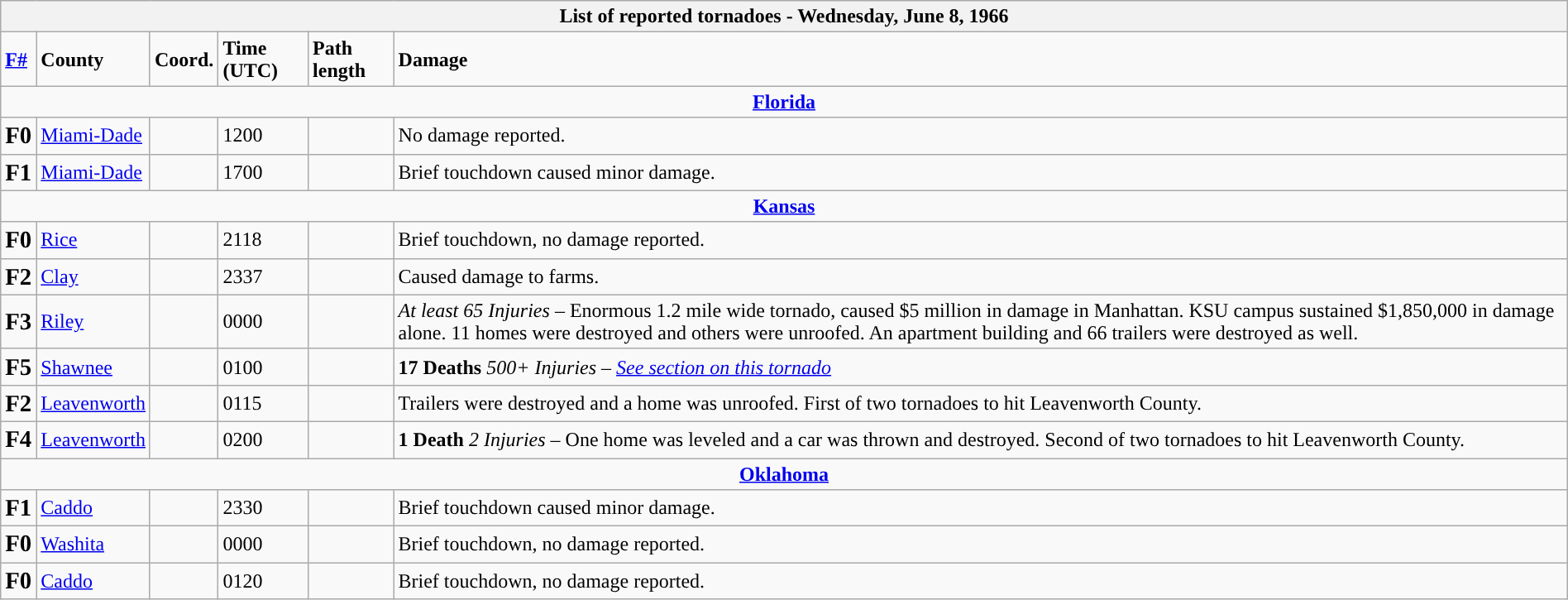<table class="wikitable collapsible" style="width:100%;">
<tr>
<th colspan="6">List of reported tornadoes - Wednesday, June 8, 1966</th>
</tr>
<tr>
<td><strong><a href='#'>F#</a></strong></td>
<td><strong>County</strong></td>
<td><strong>Coord.</strong></td>
<td><strong>Time (UTC)</strong></td>
<td><strong>Path length</strong></td>
<td><strong>Damage</strong></td>
</tr>
<tr>
<td colspan="6" style="text-align:center;"><strong><a href='#'>Florida</a></strong></td>
</tr>
<tr>
<td><big><strong>F0</strong></big></td>
<td><a href='#'>Miami-Dade</a></td>
<td></td>
<td>1200</td>
<td></td>
<td>No damage reported.</td>
</tr>
<tr>
<td><big><strong>F1</strong></big></td>
<td><a href='#'>Miami-Dade</a></td>
<td></td>
<td>1700</td>
<td></td>
<td>Brief touchdown caused minor damage.</td>
</tr>
<tr>
<td colspan="6" style="text-align:center;"><strong><a href='#'>Kansas</a></strong></td>
</tr>
<tr>
<td><big><strong>F0</strong></big></td>
<td><a href='#'>Rice</a></td>
<td></td>
<td>2118</td>
<td></td>
<td>Brief touchdown, no damage reported.</td>
</tr>
<tr>
<td><big><strong>F2</strong></big></td>
<td><a href='#'>Clay</a></td>
<td></td>
<td>2337</td>
<td></td>
<td>Caused damage to farms.</td>
</tr>
<tr>
<td><big><strong>F3</strong></big></td>
<td><a href='#'>Riley</a></td>
<td></td>
<td>0000</td>
<td></td>
<td><em>At least 65 Injuries</em> – Enormous 1.2 mile wide tornado, caused $5 million in damage in Manhattan. KSU campus sustained $1,850,000 in damage alone. 11 homes were destroyed and others were unroofed. An apartment building and 66 trailers were destroyed as well.</td>
</tr>
<tr>
<td><big><strong>F5</strong></big></td>
<td><a href='#'>Shawnee</a></td>
<td></td>
<td>0100</td>
<td></td>
<td><strong>17 Deaths</strong> <em>500+ Injuries</em> – <em><a href='#'>See section on this tornado</a></em></td>
</tr>
<tr>
<td><big><strong>F2</strong></big></td>
<td><a href='#'>Leavenworth</a></td>
<td></td>
<td>0115</td>
<td></td>
<td>Trailers were destroyed and a home was unroofed. First of two tornadoes to hit Leavenworth County.</td>
</tr>
<tr>
<td><big><strong>F4</strong></big></td>
<td><a href='#'>Leavenworth</a></td>
<td></td>
<td>0200</td>
<td></td>
<td><strong>1 Death</strong> <em>2 Injuries</em> – One home was leveled and a car was thrown and destroyed. Second of two tornadoes to hit Leavenworth County.</td>
</tr>
<tr>
<td colspan="6" style="text-align:center;"><strong><a href='#'>Oklahoma</a></strong></td>
</tr>
<tr>
<td><big><strong>F1</strong></big></td>
<td><a href='#'>Caddo</a></td>
<td></td>
<td>2330</td>
<td></td>
<td>Brief touchdown caused minor damage.</td>
</tr>
<tr>
<td><big><strong>F0</strong></big></td>
<td><a href='#'>Washita</a></td>
<td></td>
<td>0000</td>
<td></td>
<td>Brief touchdown, no damage reported.</td>
</tr>
<tr>
<td><big><strong>F0</strong></big></td>
<td><a href='#'>Caddo</a></td>
<td></td>
<td>0120</td>
<td></td>
<td>Brief touchdown, no damage reported.</td>
</tr>
</table>
